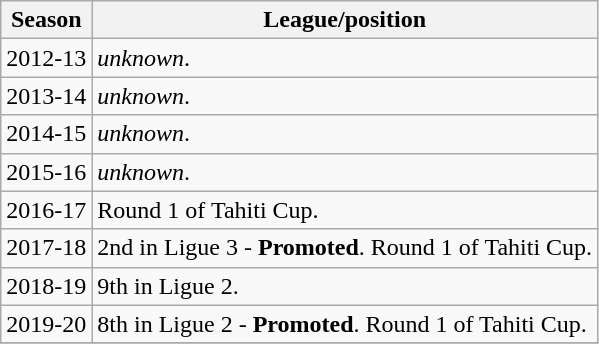<table class="wikitable sortable">
<tr>
<th>Season</th>
<th>League/position</th>
</tr>
<tr>
<td>2012-13</td>
<td><em>unknown</em>.</td>
</tr>
<tr>
<td>2013-14</td>
<td><em>unknown</em>.</td>
</tr>
<tr>
<td>2014-15</td>
<td><em>unknown</em>.</td>
</tr>
<tr>
<td>2015-16</td>
<td><em>unknown</em>.</td>
</tr>
<tr>
<td>2016-17</td>
<td>Round 1 of Tahiti Cup.</td>
</tr>
<tr>
<td>2017-18</td>
<td>2nd in Ligue 3 - <strong>Promoted</strong>. Round 1 of Tahiti Cup.</td>
</tr>
<tr>
<td>2018-19</td>
<td>9th in Ligue 2.</td>
</tr>
<tr>
<td>2019-20</td>
<td>8th in Ligue 2 - <strong>Promoted</strong>. Round 1 of Tahiti Cup.</td>
</tr>
<tr>
</tr>
</table>
